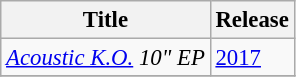<table class="wikitable" style="font-size: 95%;">
<tr>
<th>Title</th>
<th>Release</th>
</tr>
<tr>
<td><em><a href='#'>Acoustic K.O.</a> 10" EP </em></td>
<td><a href='#'>2017</a></td>
</tr>
<tr>
</tr>
</table>
